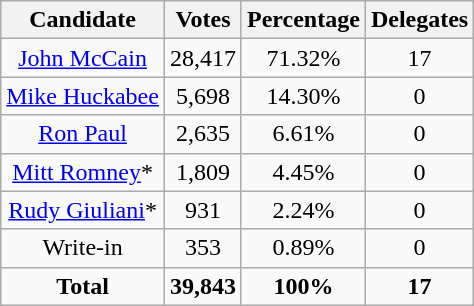<table class="wikitable" style="text-align:center;">
<tr>
<th>Candidate</th>
<th>Votes</th>
<th>Percentage</th>
<th>Delegates</th>
</tr>
<tr>
<td><a href='#'>John McCain</a></td>
<td>28,417</td>
<td>71.32%</td>
<td>17</td>
</tr>
<tr>
<td><a href='#'>Mike Huckabee</a></td>
<td>5,698</td>
<td>14.30%</td>
<td>0</td>
</tr>
<tr>
<td><a href='#'>Ron Paul</a></td>
<td>2,635</td>
<td>6.61%</td>
<td>0</td>
</tr>
<tr>
<td><a href='#'>Mitt Romney</a>*</td>
<td>1,809</td>
<td>4.45%</td>
<td>0</td>
</tr>
<tr>
<td><a href='#'>Rudy Giuliani</a>*</td>
<td>931</td>
<td>2.24%</td>
<td>0</td>
</tr>
<tr>
<td>Write-in</td>
<td>353</td>
<td>0.89%</td>
<td>0</td>
</tr>
<tr>
<td><strong>Total</strong></td>
<td><strong>39,843</strong></td>
<td><strong>100%</strong></td>
<td><strong>17</strong></td>
</tr>
</table>
